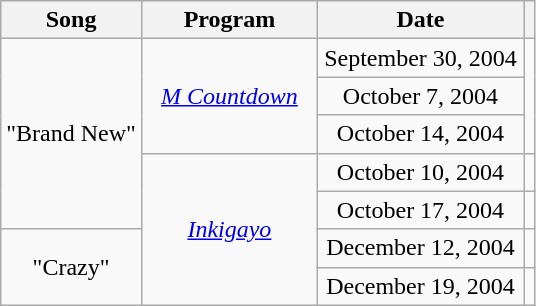<table class="wikitable sortable plainrowheaders" style="text-align:center">
<tr>
<th>Song</th>
<th width="110">Program</th>
<th width="130">Date</th>
<th scope="col" class="unsortable"></th>
</tr>
<tr>
<td rowspan="5">"Brand New"</td>
<td rowspan="3"><em><a href='#'>M Countdown</a></em></td>
<td>September 30, 2004</td>
<td rowspan="3"></td>
</tr>
<tr>
<td>October 7, 2004</td>
</tr>
<tr>
<td>October 14, 2004</td>
</tr>
<tr>
<td rowspan="4"><em><a href='#'>Inkigayo</a></em></td>
<td>October 10, 2004</td>
<td></td>
</tr>
<tr>
<td>October 17, 2004</td>
<td></td>
</tr>
<tr>
<td rowspan="2">"Crazy"</td>
<td>December 12, 2004</td>
<td></td>
</tr>
<tr>
<td>December 19, 2004</td>
<td></td>
</tr>
</table>
